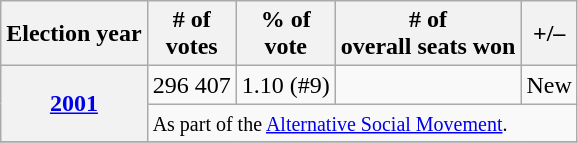<table class=wikitable>
<tr>
<th>Election year</th>
<th># of<br>votes</th>
<th>% of<br>vote</th>
<th># of<br>overall seats won</th>
<th>+/–</th>
</tr>
<tr>
<th rowspan="2"><a href='#'>2001</a></th>
<td>296 407</td>
<td>1.10 (#9)</td>
<td></td>
<td>New</td>
</tr>
<tr>
<td colspan=7><small>As part of the <a href='#'>Alternative Social Movement</a>.</small></td>
</tr>
<tr>
</tr>
</table>
